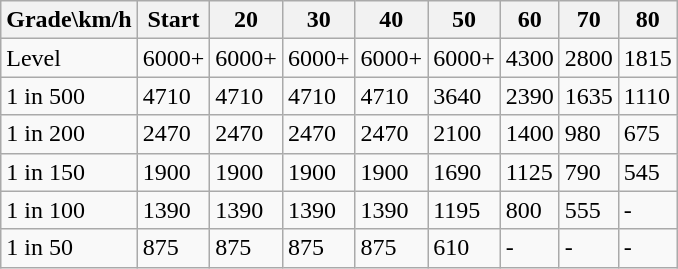<table class="wikitable">
<tr>
<th>Grade\km/h</th>
<th>Start</th>
<th>20</th>
<th>30</th>
<th>40</th>
<th>50</th>
<th>60</th>
<th>70</th>
<th>80</th>
</tr>
<tr>
<td>Level</td>
<td>6000+</td>
<td>6000+</td>
<td>6000+</td>
<td>6000+</td>
<td>6000+</td>
<td>4300</td>
<td>2800</td>
<td>1815</td>
</tr>
<tr>
<td>1 in 500</td>
<td>4710</td>
<td>4710</td>
<td>4710</td>
<td>4710</td>
<td>3640</td>
<td>2390</td>
<td>1635</td>
<td>1110</td>
</tr>
<tr>
<td>1 in 200</td>
<td>2470</td>
<td>2470</td>
<td>2470</td>
<td>2470</td>
<td>2100</td>
<td>1400</td>
<td>980</td>
<td>675</td>
</tr>
<tr>
<td>1 in 150</td>
<td>1900</td>
<td>1900</td>
<td>1900</td>
<td>1900</td>
<td>1690</td>
<td>1125</td>
<td>790</td>
<td>545</td>
</tr>
<tr>
<td>1 in 100</td>
<td>1390</td>
<td>1390</td>
<td>1390</td>
<td>1390</td>
<td>1195</td>
<td>800</td>
<td>555</td>
<td>-</td>
</tr>
<tr>
<td>1 in 50</td>
<td>875</td>
<td>875</td>
<td>875</td>
<td>875</td>
<td>610</td>
<td>-</td>
<td>-</td>
<td>-</td>
</tr>
</table>
